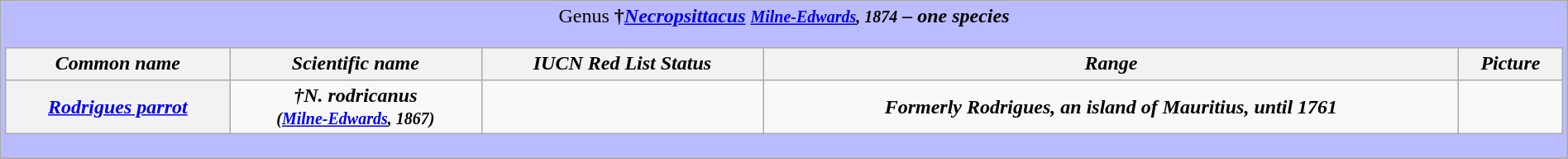<table class="wikitable" style="width:100%;text-align:center">
<tr>
<td colspan="100%" align="center" bgcolor="#BBBBFF">Genus <strong>†<em><a href='#'>Necropsittacus</a><strong><em> <small><a href='#'>Milne-Edwards</a>, 1874</small> – one species<br><table class="wikitable" style="width:100%;text-align:center">
<tr>
<th scope="col">Common name</th>
<th scope="col">Scientific name</th>
<th scope="col">IUCN Red List Status</th>
<th scope="col">Range</th>
<th scope="col">Picture</th>
</tr>
<tr>
<th scope="row"><a href='#'>Rodrigues parrot</a></th>
<td>†</em>N. rodricanus<em> <br><small>(<a href='#'>Milne-Edwards</a>, 1867)</small></td>
<td></td>
<td>Formerly Rodrigues, an island of Mauritius, until 1761</td>
<td></td>
</tr>
</table>
</td>
</tr>
</table>
